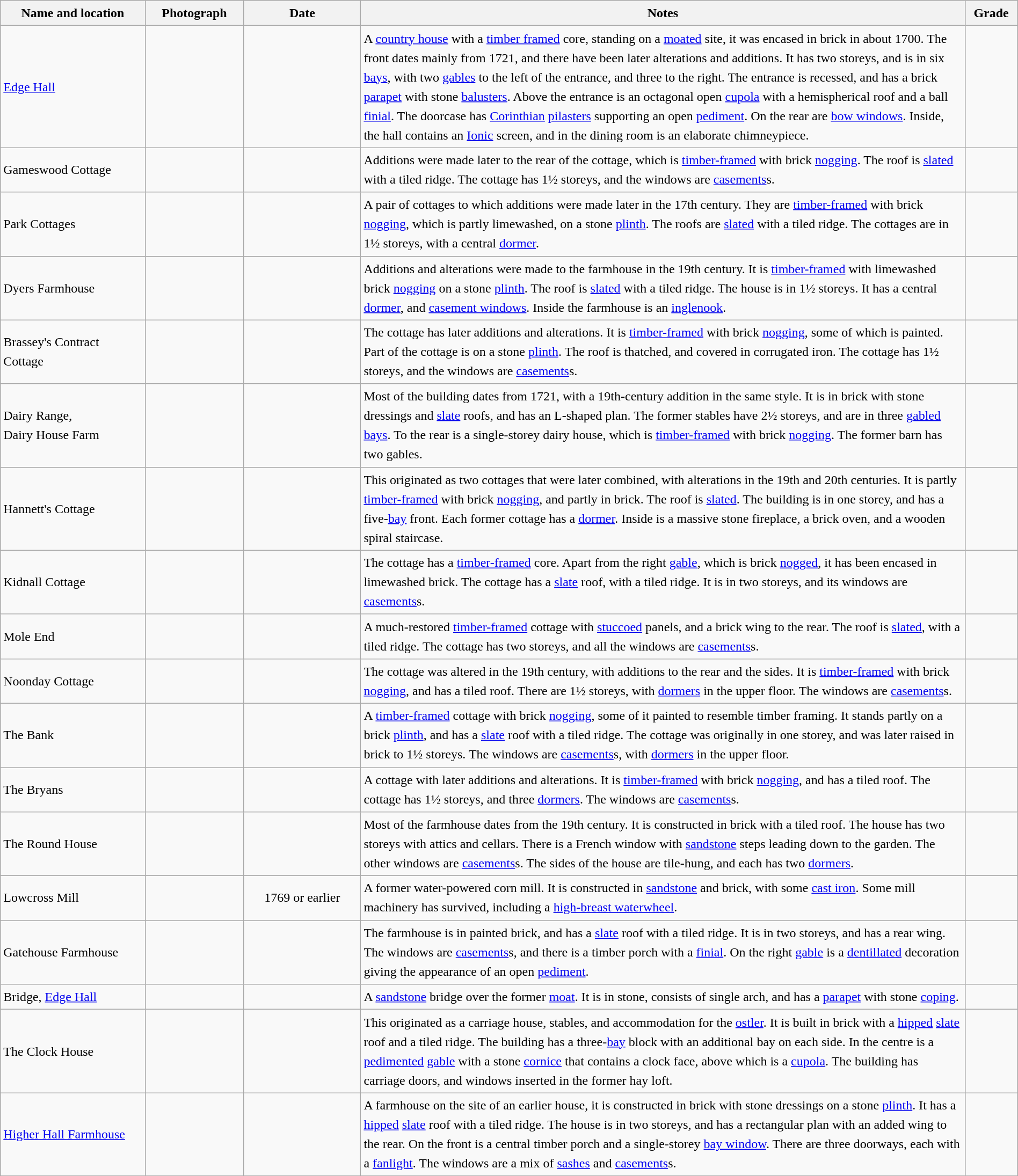<table class="wikitable sortable plainrowheaders" style="width:100%;border:0px;text-align:left;line-height:150%;">
<tr>
<th scope="col"  style="width:150px">Name and location</th>
<th scope="col"  style="width:100px" class="unsortable">Photograph</th>
<th scope="col"  style="width:120px">Date</th>
<th scope="col"  style="width:650px" class="unsortable">Notes</th>
<th scope="col"  style="width:50px">Grade</th>
</tr>
<tr>
<td><a href='#'>Edge Hall</a><br><small></small></td>
<td></td>
<td align="center"></td>
<td>A <a href='#'>country house</a> with a <a href='#'>timber framed</a> core, standing on a <a href='#'>moated</a> site, it was encased in brick in about 1700.  The front dates mainly from 1721, and there have been later alterations and additions.  It has two storeys, and is in six <a href='#'>bays</a>, with two <a href='#'>gables</a> to the left of the entrance, and three to the right.  The entrance is recessed, and has a brick <a href='#'>parapet</a> with stone <a href='#'>balusters</a>.  Above the entrance is an octagonal open <a href='#'>cupola</a> with a hemispherical roof and a ball <a href='#'>finial</a>.  The doorcase has <a href='#'>Corinthian</a> <a href='#'>pilasters</a> supporting an open <a href='#'>pediment</a>.  On the rear are <a href='#'>bow windows</a>.  Inside, the hall contains an <a href='#'>Ionic</a> screen, and in the dining room is an elaborate chimneypiece.</td>
<td align="center" ></td>
</tr>
<tr>
<td>Gameswood Cottage<br><small></small></td>
<td></td>
<td align="center"></td>
<td>Additions were made later to the rear of the cottage, which is <a href='#'>timber-framed</a> with brick <a href='#'>nogging</a>.  The roof is <a href='#'>slated</a> with a tiled ridge.  The cottage has 1½ storeys, and the windows are <a href='#'>casements</a>s.</td>
<td align="center" ></td>
</tr>
<tr>
<td>Park Cottages<br><small></small></td>
<td></td>
<td align="center"></td>
<td>A pair of cottages to which additions were made later in the 17th century.  They are <a href='#'>timber-framed</a> with brick <a href='#'>nogging</a>, which is partly limewashed, on a stone <a href='#'>plinth</a>.  The roofs are <a href='#'>slated</a> with a tiled ridge.  The cottages are in 1½ storeys, with a central <a href='#'>dormer</a>.</td>
<td align="center" ></td>
</tr>
<tr>
<td>Dyers Farmhouse<br><small></small></td>
<td></td>
<td align="center"></td>
<td>Additions and alterations were made to the farmhouse in the 19th century.  It is <a href='#'>timber-framed</a> with limewashed brick <a href='#'>nogging</a> on a stone <a href='#'>plinth</a>.  The roof is <a href='#'>slated</a> with a tiled ridge.  The house is in 1½ storeys.  It has a central <a href='#'>dormer</a>, and <a href='#'>casement windows</a>.  Inside the farmhouse is an <a href='#'>inglenook</a>.</td>
<td align="center" ></td>
</tr>
<tr>
<td>Brassey's Contract Cottage<br><small></small></td>
<td></td>
<td align="center"></td>
<td>The cottage has later additions and alterations.  It is <a href='#'>timber-framed</a> with brick <a href='#'>nogging</a>, some of which is painted.  Part of the cottage is on a stone <a href='#'>plinth</a>.  The roof is thatched, and covered in corrugated iron.  The cottage has 1½ storeys, and the windows are <a href='#'>casements</a>s.</td>
<td align="center" ></td>
</tr>
<tr>
<td>Dairy Range,<br>Dairy House Farm<br><small></small></td>
<td></td>
<td align="center"></td>
<td>Most of the building dates from 1721, with a 19th-century addition in the same style.  It is in brick with stone dressings and <a href='#'>slate</a> roofs, and has an L-shaped plan.  The former stables have 2½ storeys, and are in three <a href='#'>gabled</a> <a href='#'>bays</a>.  To the rear is a single-storey dairy house, which is <a href='#'>timber-framed</a> with brick <a href='#'>nogging</a>.  The former barn has two gables.</td>
<td align="center" ></td>
</tr>
<tr>
<td>Hannett's Cottage<br><small></small></td>
<td></td>
<td align="center"></td>
<td>This originated as two cottages that were later combined, with alterations in the 19th and 20th centuries.  It is partly <a href='#'>timber-framed</a> with brick <a href='#'>nogging</a>, and partly in brick.  The roof is <a href='#'>slated</a>.  The building is in one storey, and has a five-<a href='#'>bay</a> front.  Each former cottage has a <a href='#'>dormer</a>.  Inside is a massive stone fireplace, a brick oven, and a wooden spiral staircase.</td>
<td align="center" ></td>
</tr>
<tr>
<td>Kidnall Cottage<br><small></small></td>
<td></td>
<td align="center"></td>
<td>The cottage has a <a href='#'>timber-framed</a> core.  Apart from the right <a href='#'>gable</a>, which is brick <a href='#'>nogged</a>, it has been encased in limewashed brick.  The cottage has a <a href='#'>slate</a> roof, with a tiled ridge.  It is in two storeys, and its windows are <a href='#'>casements</a>s.</td>
<td align="center" ></td>
</tr>
<tr>
<td>Mole End<br><small></small></td>
<td></td>
<td align="center"></td>
<td>A much-restored <a href='#'>timber-framed</a> cottage with <a href='#'>stuccoed</a> panels, and a brick wing to the rear.  The roof is <a href='#'>slated</a>, with a tiled ridge.  The cottage has two storeys, and all the windows are <a href='#'>casements</a>s.</td>
<td align="center" ></td>
</tr>
<tr>
<td>Noonday Cottage<br><small></small></td>
<td></td>
<td align="center"></td>
<td>The cottage was altered in the 19th century, with additions to the rear and the sides.  It is <a href='#'>timber-framed</a> with brick <a href='#'>nogging</a>, and has a tiled roof.  There are 1½ storeys, with <a href='#'>dormers</a> in the upper floor.  The windows are <a href='#'>casements</a>s.</td>
<td align="center" ></td>
</tr>
<tr>
<td>The Bank<br><small></small></td>
<td></td>
<td align="center"></td>
<td>A <a href='#'>timber-framed</a> cottage with brick <a href='#'>nogging</a>, some of it painted to resemble timber framing.  It stands partly on a brick <a href='#'>plinth</a>, and has a <a href='#'>slate</a> roof with a tiled ridge.  The cottage was originally in one storey, and was later raised in brick to 1½ storeys.  The windows are <a href='#'>casements</a>s, with <a href='#'>dormers</a> in the upper floor.</td>
<td align="center" ></td>
</tr>
<tr>
<td>The Bryans<br><small></small></td>
<td></td>
<td align="center"></td>
<td>A cottage with later additions and alterations.  It is <a href='#'>timber-framed</a> with brick <a href='#'>nogging</a>, and has a tiled roof.  The cottage has 1½ storeys, and three <a href='#'>dormers</a>.  The windows are <a href='#'>casements</a>s.</td>
<td align="center" ></td>
</tr>
<tr>
<td>The Round House<br><small></small></td>
<td></td>
<td align="center"></td>
<td>Most of the farmhouse dates from the 19th century.  It is constructed in brick with a tiled roof.  The house has two storeys with attics and cellars.  There is a French window with <a href='#'>sandstone</a> steps leading down to the garden. The other windows are <a href='#'>casements</a>s.  The sides of the house are tile-hung, and each has two <a href='#'>dormers</a>.</td>
<td align="center" ></td>
</tr>
<tr>
<td>Lowcross Mill<br><small></small></td>
<td></td>
<td align="center">1769 or earlier</td>
<td>A former water-powered corn mill.  It is constructed in <a href='#'>sandstone</a> and brick, with some <a href='#'>cast iron</a>.  Some mill machinery has survived, including a <a href='#'>high-breast waterwheel</a>.</td>
<td align="center" ></td>
</tr>
<tr>
<td>Gatehouse Farmhouse<br><small></small></td>
<td></td>
<td align="center"></td>
<td>The farmhouse is in painted brick, and has a <a href='#'>slate</a> roof with a tiled ridge.  It is in two storeys, and has a rear wing.  The windows are <a href='#'>casements</a>s, and there is a timber porch with a <a href='#'>finial</a>.  On the right <a href='#'>gable</a> is a <a href='#'>dentillated</a> decoration giving the appearance of an open <a href='#'>pediment</a>.</td>
<td align="center" ></td>
</tr>
<tr>
<td>Bridge, <a href='#'>Edge Hall</a><br><small></small></td>
<td></td>
<td align="center"></td>
<td>A <a href='#'>sandstone</a> bridge over the former <a href='#'>moat</a>.  It is in stone, consists of single arch, and has a <a href='#'>parapet</a> with stone <a href='#'>coping</a>.</td>
<td align="center" ></td>
</tr>
<tr>
<td>The Clock House<br><small></small></td>
<td></td>
<td align="center"></td>
<td>This originated as a carriage house, stables, and accommodation for the <a href='#'>ostler</a>.  It is built in brick with a <a href='#'>hipped</a> <a href='#'>slate</a> roof and a tiled ridge.  The building has a three-<a href='#'>bay</a> block with an additional bay on each side.  In the centre is a <a href='#'>pedimented</a> <a href='#'>gable</a> with a stone <a href='#'>cornice</a> that contains a clock face, above which is a <a href='#'>cupola</a>.  The building has carriage doors, and windows inserted in the former hay loft.</td>
<td align="center" ></td>
</tr>
<tr>
<td><a href='#'>Higher Hall Farmhouse</a><br><small></small></td>
<td></td>
<td align="center"></td>
<td>A farmhouse on the site of an earlier house, it is constructed in brick with stone dressings on a stone <a href='#'>plinth</a>.  It has a <a href='#'>hipped</a> <a href='#'>slate</a> roof with a tiled ridge.  The house is in two storeys, and has a rectangular plan with an added wing to the rear.  On the front is a central timber porch and a single-storey <a href='#'>bay window</a>.  There are three doorways, each with a <a href='#'>fanlight</a>.  The windows are a mix of <a href='#'>sashes</a> and <a href='#'>casements</a>s.</td>
<td align="center" ></td>
</tr>
<tr>
</tr>
</table>
